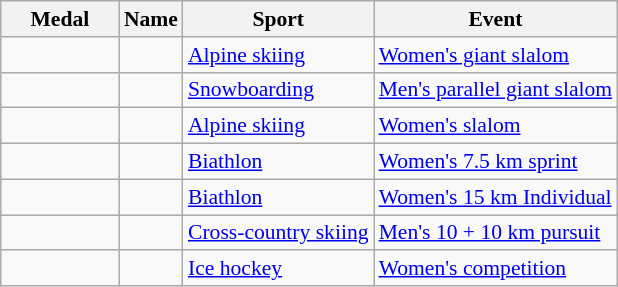<table class="wikitable sortable" style="font-size:90%">
<tr>
<th style="width:5em;">Medal</th>
<th>Name</th>
<th>Sport</th>
<th>Event</th>
</tr>
<tr>
<td></td>
<td></td>
<td><a href='#'>Alpine skiing</a></td>
<td><a href='#'>Women's giant slalom</a></td>
</tr>
<tr>
<td></td>
<td></td>
<td><a href='#'>Snowboarding</a></td>
<td><a href='#'>Men's parallel giant slalom</a></td>
</tr>
<tr>
<td></td>
<td></td>
<td><a href='#'>Alpine skiing</a></td>
<td><a href='#'>Women's slalom</a></td>
</tr>
<tr>
<td></td>
<td></td>
<td><a href='#'>Biathlon</a></td>
<td><a href='#'>Women's 7.5 km sprint</a></td>
</tr>
<tr>
<td></td>
<td></td>
<td><a href='#'>Biathlon</a></td>
<td><a href='#'>Women's 15 km Individual</a></td>
</tr>
<tr>
<td></td>
<td></td>
<td><a href='#'>Cross-country skiing</a></td>
<td><a href='#'>Men's 10 + 10 km pursuit</a></td>
</tr>
<tr>
<td></td>
<td><br></td>
<td><a href='#'>Ice hockey</a></td>
<td><a href='#'>Women's competition</a></td>
</tr>
</table>
